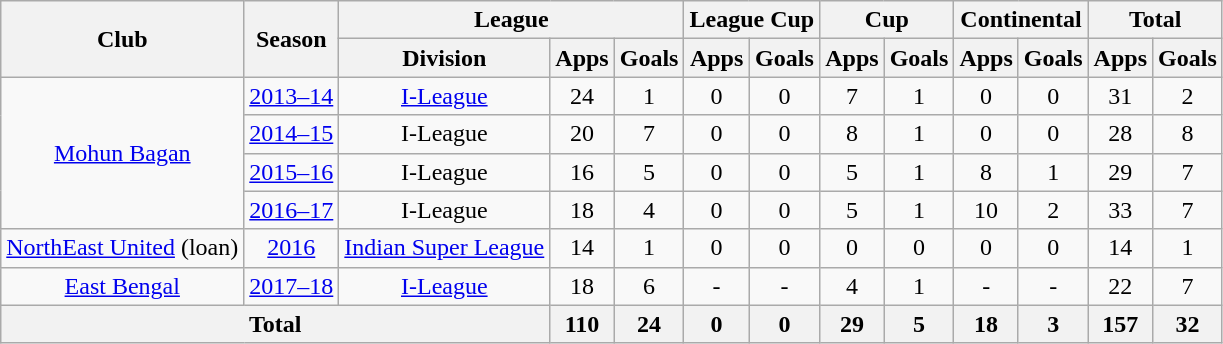<table class="wikitable" style="text-align: center;">
<tr>
<th rowspan="2">Club</th>
<th rowspan="2">Season</th>
<th colspan="3">League</th>
<th colspan="2">League Cup</th>
<th colspan="2">Cup</th>
<th colspan="2">Continental</th>
<th colspan="2">Total</th>
</tr>
<tr>
<th>Division</th>
<th>Apps</th>
<th>Goals</th>
<th>Apps</th>
<th>Goals</th>
<th>Apps</th>
<th>Goals</th>
<th>Apps</th>
<th>Goals</th>
<th>Apps</th>
<th>Goals</th>
</tr>
<tr>
<td rowspan="4"><a href='#'>Mohun Bagan</a></td>
<td><a href='#'>2013–14</a></td>
<td><a href='#'>I-League</a></td>
<td>24</td>
<td>1</td>
<td>0</td>
<td>0</td>
<td>7</td>
<td>1</td>
<td>0</td>
<td>0</td>
<td>31</td>
<td>2</td>
</tr>
<tr>
<td><a href='#'>2014–15</a></td>
<td>I-League</td>
<td>20</td>
<td>7</td>
<td>0</td>
<td>0</td>
<td>8</td>
<td>1</td>
<td>0</td>
<td>0</td>
<td>28</td>
<td>8</td>
</tr>
<tr>
<td><a href='#'>2015–16</a></td>
<td>I-League</td>
<td>16</td>
<td>5</td>
<td>0</td>
<td>0</td>
<td>5</td>
<td>1</td>
<td>8</td>
<td>1</td>
<td>29</td>
<td>7</td>
</tr>
<tr>
<td><a href='#'>2016–17</a></td>
<td>I-League</td>
<td>18</td>
<td>4</td>
<td>0</td>
<td>0</td>
<td>5</td>
<td>1</td>
<td>10</td>
<td>2</td>
<td>33</td>
<td>7</td>
</tr>
<tr>
<td rowspan="1"><a href='#'>NorthEast United</a> (loan)</td>
<td><a href='#'>2016</a></td>
<td><a href='#'>Indian Super League</a></td>
<td>14</td>
<td>1</td>
<td>0</td>
<td>0</td>
<td>0</td>
<td>0</td>
<td>0</td>
<td>0</td>
<td>14</td>
<td>1</td>
</tr>
<tr>
<td rowspan="1"><a href='#'>East Bengal</a></td>
<td><a href='#'>2017–18</a></td>
<td><a href='#'>I-League</a></td>
<td>18</td>
<td>6</td>
<td>-</td>
<td>-</td>
<td>4</td>
<td>1</td>
<td>-</td>
<td>-</td>
<td>22</td>
<td>7</td>
</tr>
<tr>
<th colspan="3">Total</th>
<th>110</th>
<th>24</th>
<th>0</th>
<th>0</th>
<th>29</th>
<th>5</th>
<th>18</th>
<th>3</th>
<th>157</th>
<th>32</th>
</tr>
</table>
